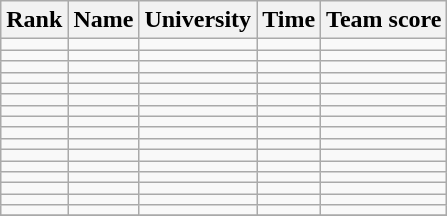<table class="wikitable sortable" style="text-align:center">
<tr>
<th>Rank</th>
<th>Name</th>
<th>University</th>
<th>Time</th>
<th>Team score</th>
</tr>
<tr>
<td></td>
<td align=left></td>
<td align="left"></td>
<td></td>
<td></td>
</tr>
<tr>
<td></td>
<td align=left></td>
<td align="left"></td>
<td></td>
<td></td>
</tr>
<tr>
<td></td>
<td align=left></td>
<td align="left"></td>
<td></td>
<td></td>
</tr>
<tr>
<td></td>
<td align=left></td>
<td align="left"></td>
<td></td>
<td></td>
</tr>
<tr>
<td></td>
<td align=left></td>
<td align="left"></td>
<td></td>
<td></td>
</tr>
<tr>
<td></td>
<td align=left></td>
<td align="left"></td>
<td></td>
<td></td>
</tr>
<tr>
<td></td>
<td align=left></td>
<td align="left"></td>
<td></td>
<td></td>
</tr>
<tr>
<td></td>
<td align=left></td>
<td align="left"></td>
<td></td>
<td></td>
</tr>
<tr>
<td></td>
<td align=left></td>
<td align="left"></td>
<td></td>
<td></td>
</tr>
<tr>
<td></td>
<td align=left></td>
<td align="left"></td>
<td></td>
<td></td>
</tr>
<tr>
<td></td>
<td align=left></td>
<td align="left"></td>
<td></td>
<td></td>
</tr>
<tr>
<td></td>
<td align=left></td>
<td align="left"></td>
<td></td>
<td></td>
</tr>
<tr>
<td></td>
<td align=left></td>
<td align="left"></td>
<td></td>
<td></td>
</tr>
<tr>
<td></td>
<td align=left></td>
<td align="left"></td>
<td></td>
<td></td>
</tr>
<tr>
<td></td>
<td align=left></td>
<td align="left"></td>
<td></td>
<td></td>
</tr>
<tr>
<td></td>
<td align=left></td>
<td align="left"></td>
<td></td>
<td></td>
</tr>
<tr>
</tr>
</table>
